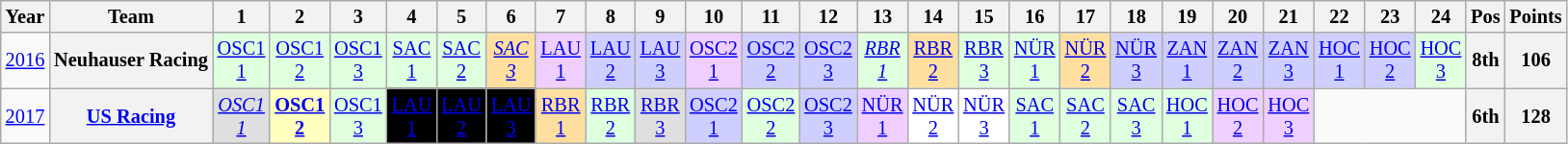<table class="wikitable" style="text-align:center; font-size:85%">
<tr>
<th>Year</th>
<th>Team</th>
<th>1</th>
<th>2</th>
<th>3</th>
<th>4</th>
<th>5</th>
<th>6</th>
<th>7</th>
<th>8</th>
<th>9</th>
<th>10</th>
<th>11</th>
<th>12</th>
<th>13</th>
<th>14</th>
<th>15</th>
<th>16</th>
<th>17</th>
<th>18</th>
<th>19</th>
<th>20</th>
<th>21</th>
<th>22</th>
<th>23</th>
<th>24</th>
<th>Pos</th>
<th>Points</th>
</tr>
<tr>
<td><a href='#'>2016</a></td>
<th nowrap>Neuhauser Racing</th>
<td style="background:#DFFFDF;"><a href='#'>OSC1<br>1</a><br></td>
<td style="background:#DFFFDF;"><a href='#'>OSC1<br>2</a><br></td>
<td style="background:#DFFFDF;"><a href='#'>OSC1<br>3</a><br></td>
<td style="background:#DFFFDF;"><a href='#'>SAC<br>1</a><br></td>
<td style="background:#DFFFDF;"><a href='#'>SAC<br>2</a><br></td>
<td style="background:#FFDF9F;"><em><a href='#'>SAC<br>3</a></em><br></td>
<td style="background:#EFCFFF;"><a href='#'>LAU<br>1</a><br></td>
<td style="background:#CFCFFF;"><a href='#'>LAU<br>2</a><br></td>
<td style="background:#CFCFFF;"><a href='#'>LAU<br>3</a><br></td>
<td style="background:#EFCFFF;"><a href='#'>OSC2<br>1</a><br></td>
<td style="background:#CFCFFF;"><a href='#'>OSC2<br>2</a><br></td>
<td style="background:#CFCFFF;"><a href='#'>OSC2<br>3</a><br></td>
<td style="background:#DFFFDF;"><em><a href='#'>RBR<br>1</a></em><br></td>
<td style="background:#FFDF9F;"><a href='#'>RBR<br>2</a><br></td>
<td style="background:#DFFFDF;"><a href='#'>RBR<br>3</a><br></td>
<td style="background:#DFFFDF;"><a href='#'>NÜR<br>1</a><br></td>
<td style="background:#FFDF9F;"><a href='#'>NÜR<br>2</a><br></td>
<td style="background:#CFCFFF;"><a href='#'>NÜR<br>3</a><br></td>
<td style="background:#CFCFFF;"><a href='#'>ZAN<br>1</a><br></td>
<td style="background:#CFCFFF;"><a href='#'>ZAN<br>2</a><br></td>
<td style="background:#CFCFFF;"><a href='#'>ZAN<br>3</a><br></td>
<td style="background:#CFCFFF;"><a href='#'>HOC<br>1</a><br></td>
<td style="background:#CFCFFF;"><a href='#'>HOC<br>2</a><br></td>
<td style="background:#DFFFDF;"><a href='#'>HOC<br>3</a><br></td>
<th>8th</th>
<th>106</th>
</tr>
<tr>
<td><a href='#'>2017</a></td>
<th nowrap><a href='#'>US Racing</a></th>
<td style="background:#DFDFDF;"><em><a href='#'>OSC1<br>1</a></em><br></td>
<td style="background:#FFFFBF;"><strong><a href='#'>OSC1<br>2</a></strong><br></td>
<td style="background:#DFFFDF;"><a href='#'>OSC1<br>3</a><br></td>
<td style="background:#000000; color:white;"><a href='#'><span>LAU<br>1</span></a><br></td>
<td style="background:#000000; color:white;"><a href='#'><span>LAU<br>2</span></a><br></td>
<td style="background:#000000; color:white;"><a href='#'><span>LAU<br>3</span></a><br></td>
<td style="background:#FFDF9F;"><a href='#'>RBR<br>1</a><br></td>
<td style="background:#DFFFDF;"><a href='#'>RBR<br>2</a><br></td>
<td style="background:#DFDFDF;"><a href='#'>RBR<br>3</a><br></td>
<td style="background:#CFCFFF;"><a href='#'>OSC2<br>1</a><br></td>
<td style="background:#DFFFDF;"><a href='#'>OSC2<br>2</a><br></td>
<td style="background:#CFCFFF;"><a href='#'>OSC2<br>3</a><br></td>
<td style="background:#EFCFFF;"><a href='#'>NÜR<br>1</a><br></td>
<td style="background:#FFFFFF;"><a href='#'>NÜR<br>2</a><br></td>
<td style="background:#FFFFFF;"><a href='#'>NÜR<br>3</a><br></td>
<td style="background:#DFFFDF;"><a href='#'>SAC<br>1</a><br></td>
<td style="background:#DFFFDF;"><a href='#'>SAC<br>2</a><br></td>
<td style="background:#DFFFDF;"><a href='#'>SAC<br>3</a><br></td>
<td style="background:#DFFFDF;"><a href='#'>HOC<br>1</a><br></td>
<td style="background:#EFCFFF;"><a href='#'>HOC<br>2</a><br></td>
<td style="background:#EFCFFF;"><a href='#'>HOC<br>3</a><br></td>
<td colspan=3></td>
<th>6th</th>
<th>128</th>
</tr>
</table>
